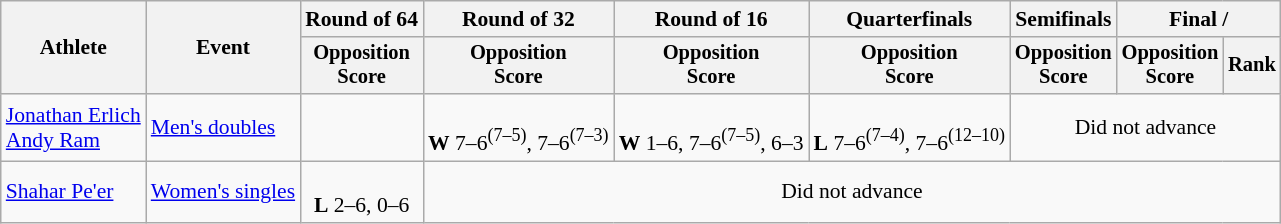<table class=wikitable style="font-size:90%">
<tr>
<th rowspan="2">Athlete</th>
<th rowspan="2">Event</th>
<th>Round of 64</th>
<th>Round of 32</th>
<th>Round of 16</th>
<th>Quarterfinals</th>
<th>Semifinals</th>
<th colspan=2>Final / </th>
</tr>
<tr style="font-size:95%">
<th>Opposition<br>Score</th>
<th>Opposition<br>Score</th>
<th>Opposition<br>Score</th>
<th>Opposition<br>Score</th>
<th>Opposition<br>Score</th>
<th>Opposition<br>Score</th>
<th>Rank</th>
</tr>
<tr align=center>
<td align=left><a href='#'>Jonathan Erlich</a><br><a href='#'>Andy Ram</a></td>
<td align=left><a href='#'>Men's doubles</a></td>
<td></td>
<td><br><strong>W</strong> 7–6<sup>(7–5)</sup>, 7–6<sup>(7–3)</sup></td>
<td><br><strong>W</strong> 1–6, 7–6<sup>(7–5)</sup>, 6–3</td>
<td><br><strong>L</strong> 7–6<sup>(7–4)</sup>, 7–6<sup>(12–10)</sup></td>
<td colspan=3>Did not advance</td>
</tr>
<tr align=center>
<td align=left><a href='#'>Shahar Pe'er</a></td>
<td align=left><a href='#'>Women's singles</a></td>
<td align=center><br><strong>L</strong> 2–6, 0–6</td>
<td colspan=6>Did not advance</td>
</tr>
</table>
